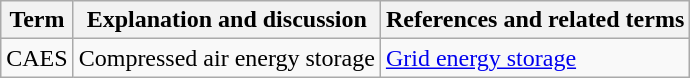<table class="wikitable">
<tr>
<th>Term</th>
<th>Explanation and discussion</th>
<th>References and related terms</th>
</tr>
<tr>
<td>CAES</td>
<td>Compressed air energy storage</td>
<td><a href='#'>Grid energy storage</a></td>
</tr>
</table>
